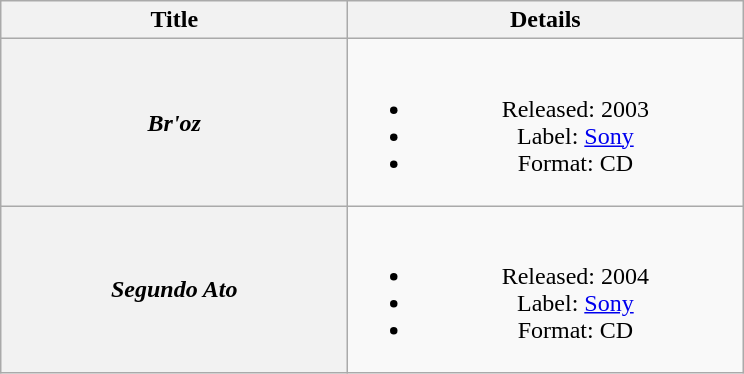<table class="wikitable plainrowheaders" style="text-align:center;">
<tr>
<th scope="col" style="width:14em;">Title</th>
<th scope="col" style="width:16em;">Details</th>
</tr>
<tr>
<th scope="row"><em>Br'oz</em></th>
<td><br><ul><li>Released: 2003</li><li>Label: <a href='#'>Sony</a></li><li>Format: CD</li></ul></td>
</tr>
<tr>
<th scope="row"><em>Segundo Ato</em></th>
<td><br><ul><li>Released: 2004</li><li>Label: <a href='#'>Sony</a></li><li>Format: CD</li></ul></td>
</tr>
</table>
